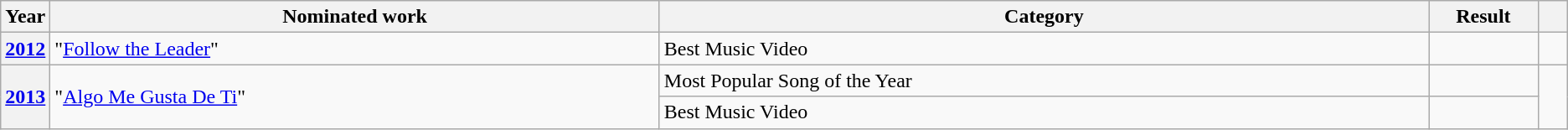<table class="wikitable plainrowheaders">
<tr>
<th scope="col" style="width:1em;">Year</th>
<th scope="col" style="width:30em;">Nominated work</th>
<th scope="col" style="width:38em;">Category</th>
<th scope="col" style="width:5em;">Result</th>
<th scope="col" style="width:1em;"></th>
</tr>
<tr>
<th scope="row"><a href='#'>2012</a></th>
<td>"<a href='#'>Follow the Leader</a>"</td>
<td>Best Music Video</td>
<td></td>
<td></td>
</tr>
<tr>
<th scope="row" rowspan="2"><a href='#'>2013</a></th>
<td rowspan="2">"<a href='#'>Algo Me Gusta De Ti</a>"</td>
<td>Most Popular Song of the Year</td>
<td></td>
<td rowspan="2"><br></td>
</tr>
<tr>
<td>Best Music Video</td>
<td></td>
</tr>
</table>
